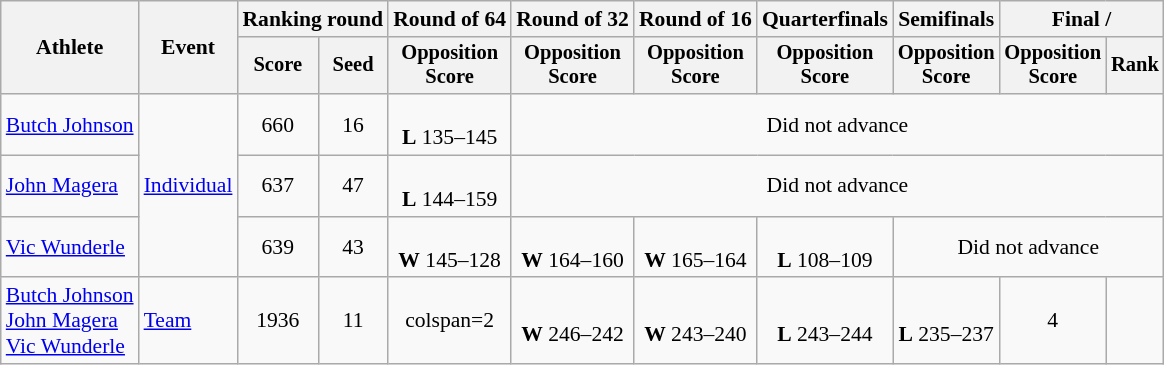<table class=wikitable style=font-size:90%;text-align:center>
<tr>
<th rowspan=2>Athlete</th>
<th rowspan=2>Event</th>
<th colspan=2>Ranking round</th>
<th>Round of 64</th>
<th>Round of 32</th>
<th>Round of 16</th>
<th>Quarterfinals</th>
<th>Semifinals</th>
<th colspan=2>Final / </th>
</tr>
<tr style=font-size:95%>
<th>Score</th>
<th>Seed</th>
<th>Opposition<br>Score</th>
<th>Opposition<br>Score</th>
<th>Opposition<br>Score</th>
<th>Opposition<br>Score</th>
<th>Opposition<br>Score</th>
<th>Opposition<br>Score</th>
<th>Rank</th>
</tr>
<tr>
<td align=left><a href='#'>Butch Johnson</a></td>
<td align=left rowspan=3><a href='#'>Individual</a></td>
<td>660</td>
<td>16</td>
<td><br><strong>L</strong> 135–145</td>
<td colspan=6>Did not advance</td>
</tr>
<tr>
<td align=left><a href='#'>John Magera</a></td>
<td>637</td>
<td>47</td>
<td><br><strong>L</strong> 144–159</td>
<td colspan=6>Did not advance</td>
</tr>
<tr>
<td align=left><a href='#'>Vic Wunderle</a></td>
<td>639</td>
<td>43</td>
<td><br><strong>W</strong> 145–128</td>
<td><br><strong>W</strong> 164–160</td>
<td><br><strong>W</strong> 165–164</td>
<td><br><strong>L</strong> 108–109</td>
<td colspan=3>Did not advance</td>
</tr>
<tr>
<td align=left><a href='#'>Butch Johnson</a><br><a href='#'>John Magera</a><br><a href='#'>Vic Wunderle</a></td>
<td align=left><a href='#'>Team</a></td>
<td>1936</td>
<td>11</td>
<td>colspan=2 </td>
<td><br><strong>W</strong> 246–242</td>
<td><br><strong>W</strong> 243–240</td>
<td><br><strong>L</strong> 243–244</td>
<td><br><strong>L</strong> 235–237</td>
<td>4</td>
</tr>
</table>
